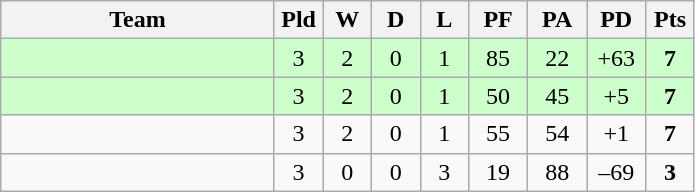<table class="wikitable" style="text-align:center;">
<tr>
<th width=175>Team</th>
<th width=25 abbr="Played">Pld</th>
<th width=25 abbr="Won">W</th>
<th width=25 abbr="Drawn">D</th>
<th width=25 abbr="Lost">L</th>
<th width=32 abbr="Points for">PF</th>
<th width=32 abbr="Points against">PA</th>
<th width=32 abbr="Points difference">PD</th>
<th width=25 abbr="Points">Pts</th>
</tr>
<tr bgcolor=ccffcc>
<td align=left></td>
<td>3</td>
<td>2</td>
<td>0</td>
<td>1</td>
<td>85</td>
<td>22</td>
<td>+63</td>
<td><strong>7</strong></td>
</tr>
<tr bgcolor=ccffcc>
<td align=left></td>
<td>3</td>
<td>2</td>
<td>0</td>
<td>1</td>
<td>50</td>
<td>45</td>
<td>+5</td>
<td><strong>7</strong></td>
</tr>
<tr>
<td align=left></td>
<td>3</td>
<td>2</td>
<td>0</td>
<td>1</td>
<td>55</td>
<td>54</td>
<td>+1</td>
<td><strong>7</strong></td>
</tr>
<tr>
<td align=left></td>
<td>3</td>
<td>0</td>
<td>0</td>
<td>3</td>
<td>19</td>
<td>88</td>
<td>–69</td>
<td><strong>3</strong></td>
</tr>
</table>
